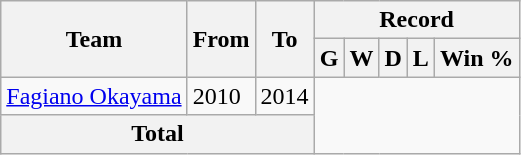<table class="wikitable" style="text-align: center">
<tr>
<th rowspan="2">Team</th>
<th rowspan="2">From</th>
<th rowspan="2">To</th>
<th colspan="5">Record</th>
</tr>
<tr>
<th>G</th>
<th>W</th>
<th>D</th>
<th>L</th>
<th>Win %</th>
</tr>
<tr>
<td align="left"><a href='#'>Fagiano Okayama</a></td>
<td align="left">2010</td>
<td align="left">2014<br></td>
</tr>
<tr>
<th colspan="3">Total<br></th>
</tr>
</table>
